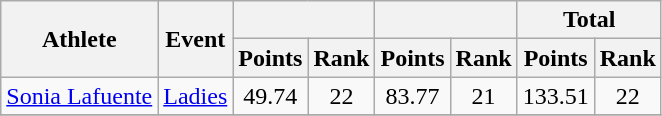<table class="wikitable">
<tr>
<th rowspan="2">Athlete</th>
<th rowspan="2">Event</th>
<th colspan="2"></th>
<th colspan="2"></th>
<th colspan="2">Total</th>
</tr>
<tr>
<th>Points</th>
<th>Rank</th>
<th>Points</th>
<th>Rank</th>
<th>Points</th>
<th>Rank</th>
</tr>
<tr>
<td><a href='#'>Sonia Lafuente</a></td>
<td><a href='#'>Ladies</a></td>
<td align=center>49.74</td>
<td align=center>22</td>
<td align=center>83.77</td>
<td align=center>21</td>
<td align=center>133.51</td>
<td align=center>22</td>
</tr>
<tr>
</tr>
</table>
